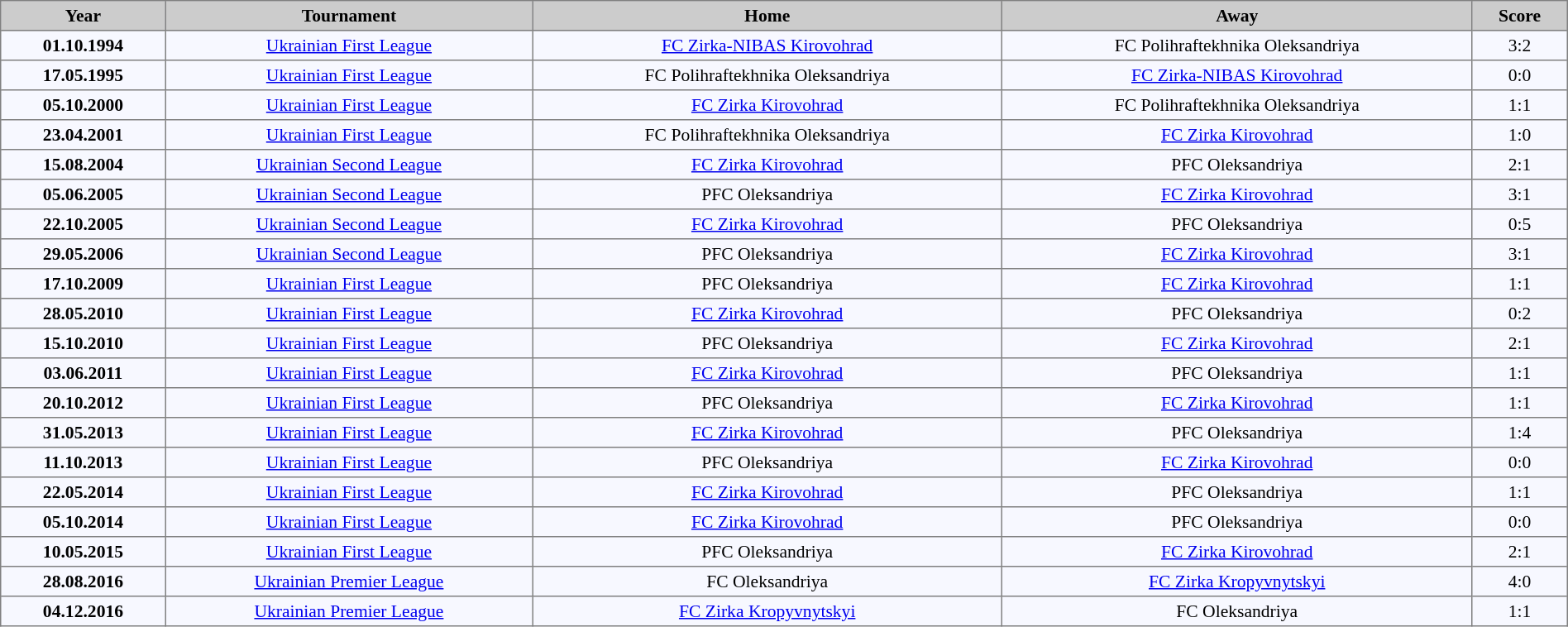<table bgcolor="#f7f8ff" cellpadding="3" cellspacing="0" border="1" style="font-size: 90%; border: gray solid 1px; border-collapse: collapse; width:100%;">
<tr align=center bgcolor="#CCCCCC">
<td><strong>Year</strong></td>
<td><strong>Tournament</strong></td>
<td><strong>Home</strong></td>
<td><strong>Away</strong></td>
<td width="70"><strong>Score</strong></td>
</tr>
<tr align=center>
<td><strong>01.10.1994</strong></td>
<td><a href='#'>Ukrainian First League</a></td>
<td><a href='#'>FC Zirka-NIBAS Kirovohrad</a></td>
<td>FC Polihraftekhnika Oleksandriya</td>
<td>3:2</td>
</tr>
<tr align=center>
<td><strong>17.05.1995</strong></td>
<td><a href='#'>Ukrainian First League</a></td>
<td>FC Polihraftekhnika Oleksandriya</td>
<td><a href='#'>FC Zirka-NIBAS Kirovohrad</a></td>
<td>0:0</td>
</tr>
<tr align=center>
<td><strong>05.10.2000</strong></td>
<td><a href='#'>Ukrainian First League</a></td>
<td><a href='#'>FC Zirka Kirovohrad</a></td>
<td>FC Polihraftekhnika Oleksandriya</td>
<td>1:1</td>
</tr>
<tr align=center>
<td><strong>23.04.2001</strong></td>
<td><a href='#'>Ukrainian First League</a></td>
<td>FC Polihraftekhnika Oleksandriya</td>
<td><a href='#'>FC Zirka Kirovohrad</a></td>
<td>1:0</td>
</tr>
<tr align=center>
<td><strong>15.08.2004</strong></td>
<td><a href='#'>Ukrainian Second League</a></td>
<td><a href='#'>FC Zirka Kirovohrad</a></td>
<td>PFC Oleksandriya</td>
<td>2:1</td>
</tr>
<tr align=center>
<td><strong>05.06.2005</strong></td>
<td><a href='#'>Ukrainian Second League</a></td>
<td>PFC Oleksandriya</td>
<td><a href='#'>FC Zirka Kirovohrad</a></td>
<td>3:1</td>
</tr>
<tr align=center>
<td><strong>22.10.2005</strong></td>
<td><a href='#'>Ukrainian Second League</a></td>
<td><a href='#'>FC Zirka Kirovohrad</a></td>
<td>PFC Oleksandriya</td>
<td>0:5</td>
</tr>
<tr align=center>
<td><strong>29.05.2006</strong></td>
<td><a href='#'>Ukrainian Second League</a></td>
<td>PFC Oleksandriya</td>
<td><a href='#'>FC Zirka Kirovohrad</a></td>
<td>3:1</td>
</tr>
<tr align=center>
<td><strong>17.10.2009</strong></td>
<td><a href='#'>Ukrainian First League</a></td>
<td>PFC Oleksandriya</td>
<td><a href='#'>FC Zirka Kirovohrad</a></td>
<td>1:1</td>
</tr>
<tr align=center>
<td><strong>28.05.2010</strong></td>
<td><a href='#'>Ukrainian First League</a></td>
<td><a href='#'>FC Zirka Kirovohrad</a></td>
<td>PFC Oleksandriya</td>
<td>0:2</td>
</tr>
<tr align=center>
<td><strong>15.10.2010</strong></td>
<td><a href='#'>Ukrainian First League</a></td>
<td>PFC Oleksandriya</td>
<td><a href='#'>FC Zirka Kirovohrad</a></td>
<td>2:1</td>
</tr>
<tr align=center>
<td><strong>03.06.2011</strong></td>
<td><a href='#'>Ukrainian First League</a></td>
<td><a href='#'>FC Zirka Kirovohrad</a></td>
<td>PFC Oleksandriya</td>
<td>1:1</td>
</tr>
<tr align=center>
<td><strong>20.10.2012</strong></td>
<td><a href='#'>Ukrainian First League</a></td>
<td>PFC Oleksandriya</td>
<td><a href='#'>FC Zirka Kirovohrad</a></td>
<td>1:1</td>
</tr>
<tr align=center>
<td><strong>31.05.2013</strong></td>
<td><a href='#'>Ukrainian First League</a></td>
<td><a href='#'>FC Zirka Kirovohrad</a></td>
<td>PFC Oleksandriya</td>
<td>1:4</td>
</tr>
<tr align=center>
<td><strong>11.10.2013</strong></td>
<td><a href='#'>Ukrainian First League</a></td>
<td>PFC Oleksandriya</td>
<td><a href='#'>FC Zirka Kirovohrad</a></td>
<td>0:0</td>
</tr>
<tr align=center>
<td><strong>22.05.2014</strong></td>
<td><a href='#'>Ukrainian First League</a></td>
<td><a href='#'>FC Zirka Kirovohrad</a></td>
<td>PFC Oleksandriya</td>
<td>1:1</td>
</tr>
<tr align=center>
<td><strong>05.10.2014</strong></td>
<td><a href='#'>Ukrainian First League</a></td>
<td><a href='#'>FC Zirka Kirovohrad</a></td>
<td>PFC Oleksandriya</td>
<td>0:0</td>
</tr>
<tr align=center>
<td><strong>10.05.2015</strong></td>
<td><a href='#'>Ukrainian First League</a></td>
<td>PFC Oleksandriya</td>
<td><a href='#'>FC Zirka Kirovohrad</a></td>
<td>2:1</td>
</tr>
<tr align=center>
<td><strong>28.08.2016</strong></td>
<td><a href='#'>Ukrainian Premier League</a></td>
<td>FC Oleksandriya</td>
<td><a href='#'>FC Zirka Kropyvnytskyi</a></td>
<td>4:0</td>
</tr>
<tr align=center>
<td><strong>04.12.2016</strong></td>
<td><a href='#'>Ukrainian Premier League</a></td>
<td><a href='#'>FC Zirka Kropyvnytskyi</a></td>
<td>FC Oleksandriya</td>
<td>1:1</td>
</tr>
</table>
